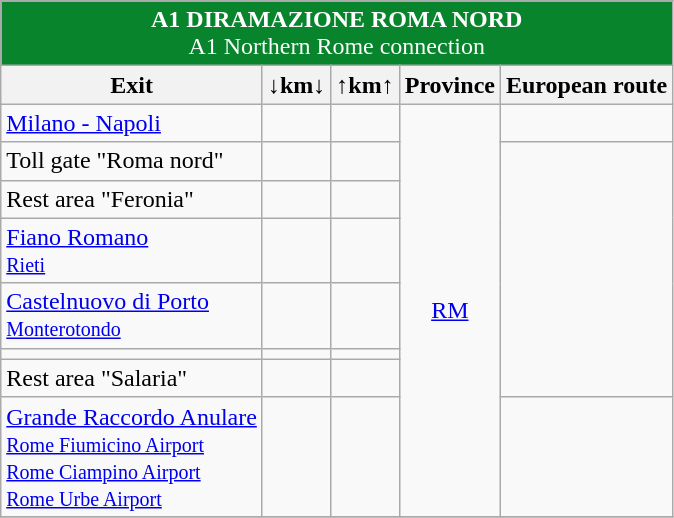<table class="wikitable">
<tr>
</tr>
<tr align="center" style="color: white;font-size:100%;" bgcolor="#08842c">
<td colspan="6"> <strong>A1 DIRAMAZIONE ROMA NORD</strong><br>A1 Northern Rome connection</td>
</tr>
<tr>
<th><strong>Exit</strong></th>
<th align="center"><strong>↓km↓</strong></th>
<th align="center"><strong>↑km↑</strong></th>
<th align="center"><strong>Province</strong></th>
<th align="center"><strong>European route</strong></th>
</tr>
<tr>
<td>    <a href='#'>Milano - Napoli</a></td>
<td align="right"></td>
<td align="right"></td>
<td align="center" rowspan=8><a href='#'>RM</a></td>
<td align="center" rowspan=1></td>
</tr>
<tr>
<td> Toll gate "Roma nord"</td>
<td align="right"></td>
<td align="right"></td>
<td align="center" rowspan=6></td>
</tr>
<tr>
<td> Rest area "Feronia"</td>
<td align="right"></td>
<td align="right"></td>
</tr>
<tr>
<td> <a href='#'>Fiano Romano</a><br><small>  <a href='#'>Rieti</a></small></td>
<td align="right"></td>
<td align="right"></td>
</tr>
<tr>
<td> <a href='#'>Castelnuovo di Porto</a><br><small>  <a href='#'>Monterotondo</a></small></td>
<td align="right"></td>
<td align="right"></td>
</tr>
<tr>
<td> </td>
<td align="right"></td>
<td align="right"></td>
</tr>
<tr>
<td> Rest area "Salaria"</td>
<td align="right"></td>
<td align="right"></td>
</tr>
<tr>
<td>  <a href='#'>Grande Raccordo Anulare</a><br><small> <a href='#'>Rome Fiumicino Airport</a><br> <a href='#'>Rome Ciampino Airport</a><br> <a href='#'>Rome Urbe Airport</a></small></td>
<td align="right"></td>
<td align="right"></td>
<td align="center" rowspan=1></td>
</tr>
<tr>
</tr>
</table>
